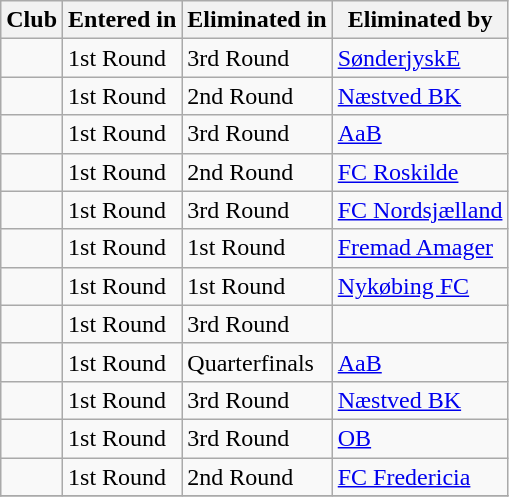<table class="wikitable sortable">
<tr>
<th>Club</th>
<th>Entered in</th>
<th>Eliminated in</th>
<th>Eliminated by</th>
</tr>
<tr>
<td></td>
<td>1st Round</td>
<td>3rd Round</td>
<td><a href='#'>SønderjyskE</a></td>
</tr>
<tr>
<td></td>
<td>1st Round</td>
<td>2nd Round</td>
<td><a href='#'>Næstved BK</a></td>
</tr>
<tr>
<td></td>
<td>1st Round</td>
<td>3rd Round</td>
<td><a href='#'>AaB</a></td>
</tr>
<tr>
<td></td>
<td>1st Round</td>
<td>2nd Round</td>
<td><a href='#'>FC Roskilde</a></td>
</tr>
<tr>
<td></td>
<td>1st Round</td>
<td>3rd Round</td>
<td><a href='#'>FC Nordsjælland</a></td>
</tr>
<tr>
<td></td>
<td>1st Round</td>
<td>1st Round</td>
<td><a href='#'>Fremad Amager</a></td>
</tr>
<tr>
<td></td>
<td>1st Round</td>
<td>1st Round</td>
<td><a href='#'>Nykøbing FC</a></td>
</tr>
<tr>
<td></td>
<td>1st Round</td>
<td>3rd Round</td>
<td></td>
</tr>
<tr>
<td></td>
<td>1st Round</td>
<td>Quarterfinals</td>
<td><a href='#'>AaB</a></td>
</tr>
<tr>
<td></td>
<td>1st Round</td>
<td>3rd Round</td>
<td><a href='#'>Næstved BK</a></td>
</tr>
<tr>
<td></td>
<td>1st Round</td>
<td>3rd Round</td>
<td><a href='#'>OB</a></td>
</tr>
<tr>
<td></td>
<td>1st Round</td>
<td>2nd Round</td>
<td><a href='#'>FC Fredericia</a></td>
</tr>
<tr>
</tr>
</table>
